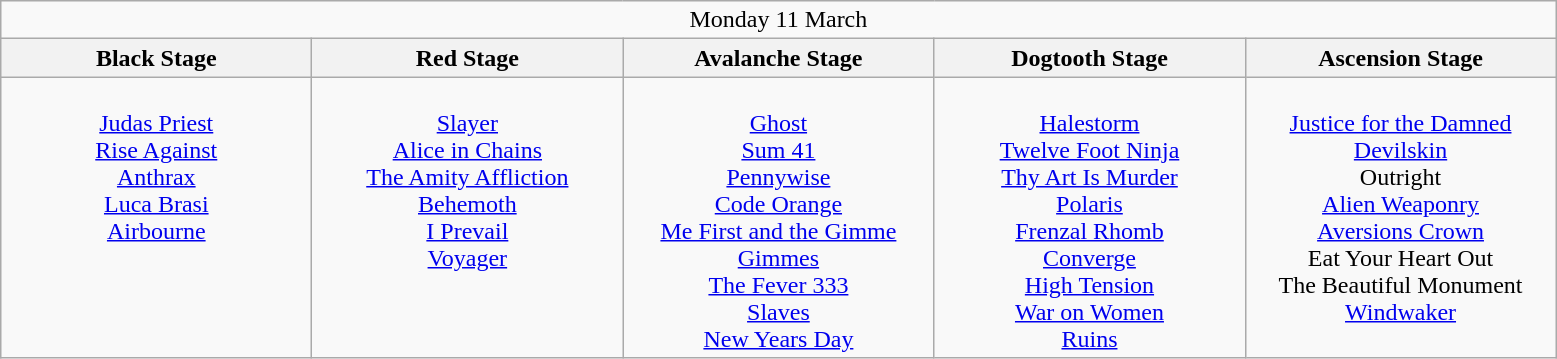<table class="wikitable">
<tr>
<td colspan="5" style="text-align:center;">Monday 11 March</td>
</tr>
<tr>
<th>Black Stage</th>
<th>Red Stage</th>
<th>Avalanche Stage</th>
<th>Dogtooth Stage</th>
<th>Ascension Stage</th>
</tr>
<tr>
<td style="text-align:center; vertical-align:top; width:200px;"><br><a href='#'>Judas Priest</a> <br>
<a href='#'>Rise Against</a> <br>
<a href='#'>Anthrax</a> <br>
<a href='#'>Luca Brasi</a> <br>
<a href='#'>Airbourne</a><br></td>
<td style="text-align:center; vertical-align:top; width:200px;"><br><a href='#'>Slayer</a> <br>
<a href='#'>Alice in Chains</a> <br>
<a href='#'>The Amity Affliction</a> <br>
<a href='#'>Behemoth</a> <br>
<a href='#'>I Prevail</a> <br>
<a href='#'>Voyager</a> <br></td>
<td style="text-align:center; vertical-align:top; width:200px;"><br><a href='#'>Ghost</a> <br>
<a href='#'>Sum 41</a> <br>
<a href='#'>Pennywise</a> <br>
<a href='#'>Code Orange</a> <br>
<a href='#'>Me First and the Gimme Gimmes</a> <br>
<a href='#'>The Fever 333</a> <br>
<a href='#'>Slaves</a> <br>
<a href='#'>New Years Day</a> <br></td>
<td style="text-align:center; vertical-align:top; width:200px;"><br><a href='#'>Halestorm</a> <br>
<a href='#'>Twelve Foot Ninja</a> <br>
<a href='#'>Thy Art Is Murder</a> <br>
<a href='#'>Polaris</a> <br>
<a href='#'>Frenzal Rhomb</a> <br>
<a href='#'>Converge</a> <br>
<a href='#'>High Tension</a> <br>
<a href='#'>War on Women</a> <br>
<a href='#'>Ruins</a> <br></td>
<td style="text-align:center; vertical-align:top; width:200px;"><br><a href='#'>Justice for the Damned</a> <br>
<a href='#'>Devilskin</a> <br>
Outright <br>
<a href='#'>Alien Weaponry</a> <br>
<a href='#'>Aversions Crown</a> <br>
Eat Your Heart Out <br>
The Beautiful Monument <br>
<a href='#'>Windwaker</a> <br></td>
</tr>
</table>
